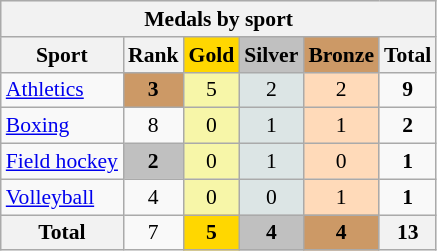<table class="wikitable sortable collapsible"style="font-size:90%; text-align:center;">
<tr style="background:#efefef;">
<th colspan=6>Medals by sport</th>
</tr>
<tr>
<th><strong>Sport</strong></th>
<th><strong>Rank</strong></th>
<th style="background-color:gold;"><strong>Gold </strong></th>
<th style="background-color:silver;"><strong>Silver </strong></th>
<th style="background-color:#c96;"><strong>Bronze </strong></th>
<th><strong>Total</strong></th>
</tr>
<tr>
<td align=left> <a href='#'>Athletics</a></td>
<th style="background-color:#c96;"><strong>3</strong></th>
<td style="background:#F7F6A8;">5</td>
<td style="background:#DCE5E5;">2</td>
<td style="background:#FFDAB9;">2</td>
<td><strong>9</strong></td>
</tr>
<tr>
<td align=left> <a href='#'>Boxing</a></td>
<td>8</td>
<td style="background:#F7F6A8;">0</td>
<td style="background:#DCE5E5;">1</td>
<td style="background:#FFDAB9;">1</td>
<td><strong>2</strong></td>
</tr>
<tr>
<td align=left> <a href='#'>Field hockey</a></td>
<td style="background-color:silver;"><strong>2</strong></td>
<td style="background:#F7F6A8;">0</td>
<td style="background:#DCE5E5;">1</td>
<td style="background:#FFDAB9;">0</td>
<td><strong>1</strong></td>
</tr>
<tr>
<td align=left> <a href='#'>Volleyball</a></td>
<td>4</td>
<td style="background:#F7F6A8;">0</td>
<td style="background:#DCE5E5;">0</td>
<td style="background:#FFDAB9;">1</td>
<td><strong>1</strong></td>
</tr>
<tr>
<th>Total</th>
<td>7</td>
<th style="background:gold;">5</th>
<th style="background:silver;">4</th>
<th style="background:#c96;">4</th>
<th>13</th>
</tr>
</table>
